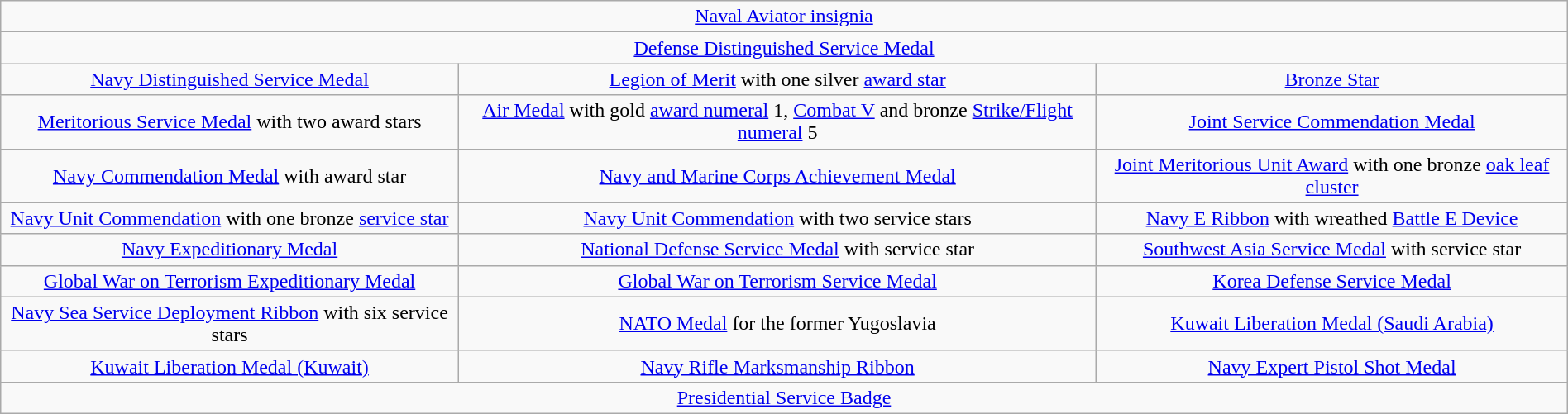<table class="wikitable" style="margin:1em auto; text-align:center;">
<tr>
<td colspan=3><a href='#'>Naval Aviator insignia</a></td>
</tr>
<tr>
<td colspan=3><a href='#'>Defense Distinguished Service Medal</a></td>
</tr>
<tr>
<td><a href='#'>Navy Distinguished Service Medal</a></td>
<td><a href='#'>Legion of Merit</a> with one silver <a href='#'>award star</a></td>
<td><a href='#'>Bronze Star</a></td>
</tr>
<tr>
<td><a href='#'>Meritorious Service Medal</a> with two award stars</td>
<td><a href='#'>Air Medal</a> with gold <a href='#'>award numeral</a> 1, <a href='#'>Combat V</a> and bronze <a href='#'>Strike/Flight numeral</a> 5</td>
<td><a href='#'>Joint Service Commendation Medal</a></td>
</tr>
<tr>
<td><a href='#'>Navy Commendation Medal</a> with award star</td>
<td><a href='#'>Navy and Marine Corps Achievement Medal</a></td>
<td><a href='#'>Joint Meritorious Unit Award</a> with one bronze <a href='#'>oak leaf cluster</a></td>
</tr>
<tr>
<td><a href='#'>Navy Unit Commendation</a> with one bronze <a href='#'>service star</a></td>
<td><a href='#'>Navy Unit Commendation</a> with two service stars</td>
<td><a href='#'>Navy E Ribbon</a> with wreathed <a href='#'>Battle E Device</a></td>
</tr>
<tr>
<td><a href='#'>Navy Expeditionary Medal</a></td>
<td><a href='#'>National Defense Service Medal</a> with service star</td>
<td><a href='#'>Southwest Asia Service Medal</a> with service star</td>
</tr>
<tr>
<td><a href='#'>Global War on Terrorism Expeditionary Medal</a></td>
<td><a href='#'>Global War on Terrorism Service Medal</a></td>
<td><a href='#'>Korea Defense Service Medal</a></td>
</tr>
<tr>
<td><a href='#'>Navy Sea Service Deployment Ribbon</a> with six service stars</td>
<td><a href='#'>NATO Medal</a> for the former Yugoslavia</td>
<td><a href='#'>Kuwait Liberation Medal (Saudi Arabia)</a></td>
</tr>
<tr>
<td><a href='#'>Kuwait Liberation Medal (Kuwait)</a></td>
<td><a href='#'>Navy Rifle Marksmanship Ribbon</a></td>
<td><a href='#'>Navy Expert Pistol Shot Medal</a></td>
</tr>
<tr>
<td colspan=3><a href='#'>Presidential Service Badge</a></td>
</tr>
</table>
